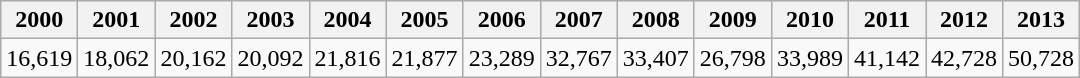<table class="wikitable">
<tr>
<th>2000</th>
<th>2001</th>
<th>2002</th>
<th>2003</th>
<th>2004</th>
<th>2005</th>
<th>2006</th>
<th>2007</th>
<th>2008</th>
<th>2009</th>
<th>2010</th>
<th>2011</th>
<th>2012</th>
<th>2013</th>
</tr>
<tr>
<td> 16,619</td>
<td> 18,062</td>
<td> 20,162</td>
<td> 20,092</td>
<td> 21,816</td>
<td> 21,877</td>
<td> 23,289</td>
<td> 32,767</td>
<td> 33,407</td>
<td> 26,798</td>
<td> 33,989</td>
<td> 41,142</td>
<td> 42,728</td>
<td> 50,728</td>
</tr>
</table>
